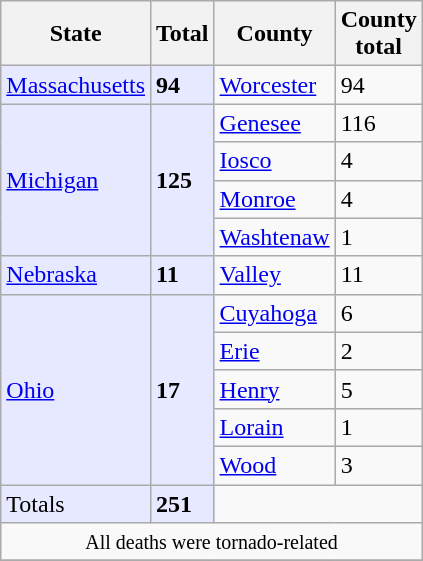<table class="wikitable" style="margin:0 0 0.5em 1em;float:right;">
<tr>
<th><strong>State</strong></th>
<th><strong>Total</strong></th>
<th><strong>County</strong></th>
<th><strong>County<br>total</strong></th>
</tr>
<tr>
<td rowspan=1 bgcolor="#e6e9ff"><a href='#'>Massachusetts</a></td>
<td rowspan=1 bgcolor="#e6e9ff"><strong>94</strong></td>
<td><a href='#'>Worcester</a></td>
<td>94</td>
</tr>
<tr>
<td rowspan=4 bgcolor="#e6e9ff"><a href='#'>Michigan</a></td>
<td rowspan=4 bgcolor="#e6e9ff"><strong>125</strong></td>
<td><a href='#'>Genesee</a></td>
<td>116</td>
</tr>
<tr>
<td><a href='#'>Iosco</a></td>
<td>4</td>
</tr>
<tr>
<td><a href='#'>Monroe</a></td>
<td>4</td>
</tr>
<tr>
<td><a href='#'>Washtenaw</a></td>
<td>1</td>
</tr>
<tr>
<td rowspan=1 bgcolor="#e6e9ff"><a href='#'>Nebraska</a></td>
<td rowspan=1 bgcolor="#e6e9ff"><strong>11</strong></td>
<td><a href='#'>Valley</a></td>
<td>11</td>
</tr>
<tr>
<td rowspan=5 bgcolor="#e6e9ff"><a href='#'>Ohio</a></td>
<td rowspan=5 bgcolor="#e6e9ff"><strong>17</strong></td>
<td><a href='#'>Cuyahoga</a></td>
<td>6</td>
</tr>
<tr>
<td><a href='#'>Erie</a></td>
<td>2</td>
</tr>
<tr>
<td><a href='#'>Henry</a></td>
<td>5</td>
</tr>
<tr>
<td><a href='#'>Lorain</a></td>
<td>1</td>
</tr>
<tr>
<td><a href='#'>Wood</a></td>
<td>3</td>
</tr>
<tr>
<td bgcolor="#e6e9ff">Totals</td>
<td bgcolor="#e6e9ff"><strong>251</strong></td>
<td colspan=2></td>
</tr>
<tr>
<td colspan=4 align=center><small>All deaths were tornado-related</small></td>
</tr>
<tr>
</tr>
</table>
